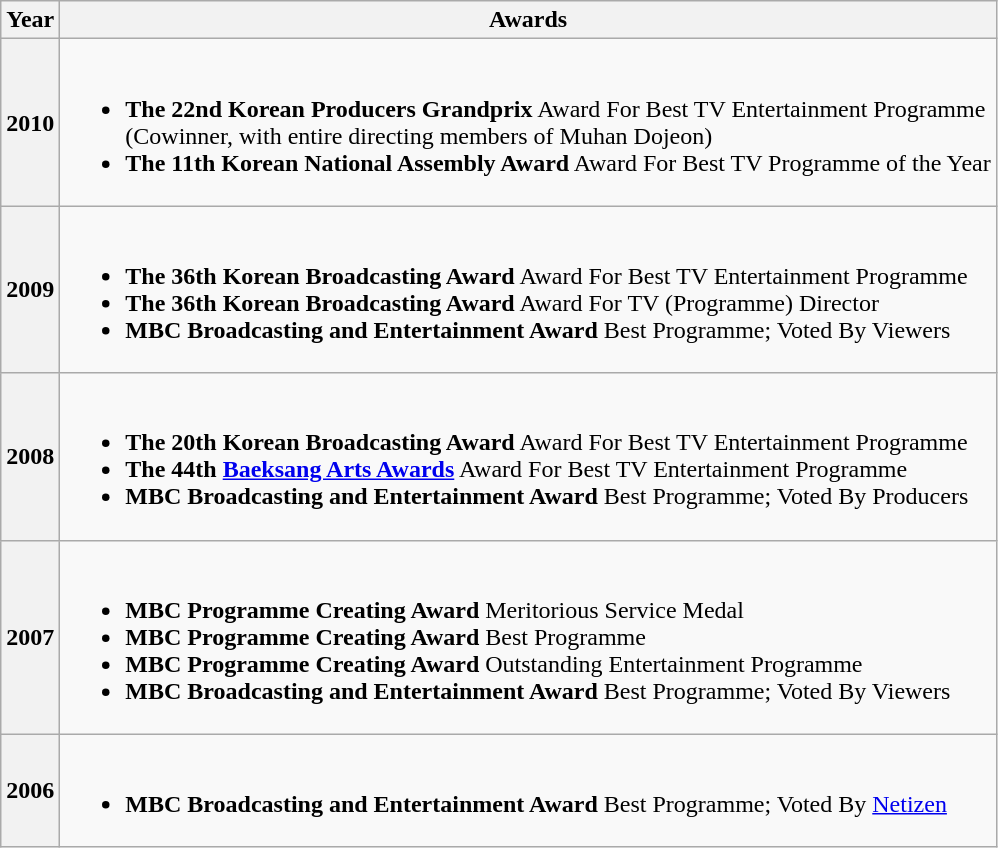<table class="wikitable">
<tr>
<th align="left">Year</th>
<th align="left">Awards</th>
</tr>
<tr>
<th align=>2010</th>
<td align=><br><ul><li><strong>The 22nd Korean Producers Grandprix</strong> Award For Best TV Entertainment Programme<br>(Cowinner, with entire directing members of Muhan Dojeon)</li><li><strong>The 11th Korean National Assembly Award</strong> Award For Best TV Programme of the Year</li></ul></td>
</tr>
<tr>
<th align="center">2009</th>
<td align="left"><br><ul><li><strong>The 36th Korean Broadcasting Award</strong> Award For Best TV Entertainment Programme</li><li><strong>The 36th Korean Broadcasting Award</strong> Award For TV (Programme) Director</li><li><strong>MBC Broadcasting and Entertainment Award</strong> Best Programme; Voted By Viewers</li></ul></td>
</tr>
<tr>
<th align="center">2008</th>
<td align="left"><br><ul><li><strong>The 20th Korean Broadcasting Award</strong> Award For Best TV Entertainment Programme</li><li><strong>The 44th <a href='#'>Baeksang Arts Awards</a></strong> Award For Best TV Entertainment Programme</li><li><strong>MBC Broadcasting and Entertainment Award</strong> Best Programme; Voted By Producers</li></ul></td>
</tr>
<tr>
<th align="center">2007</th>
<td align="left"><br><ul><li><strong>MBC Programme Creating Award</strong> Meritorious Service Medal</li><li><strong>MBC Programme Creating Award</strong> Best Programme</li><li><strong>MBC Programme Creating Award</strong> Outstanding Entertainment Programme</li><li><strong>MBC Broadcasting and Entertainment Award</strong> Best Programme; Voted By Viewers</li></ul></td>
</tr>
<tr>
<th align="center">2006</th>
<td align="left"><br><ul><li><strong>MBC Broadcasting and Entertainment Award</strong> Best Programme; Voted By <a href='#'>Netizen</a></li></ul></td>
</tr>
</table>
